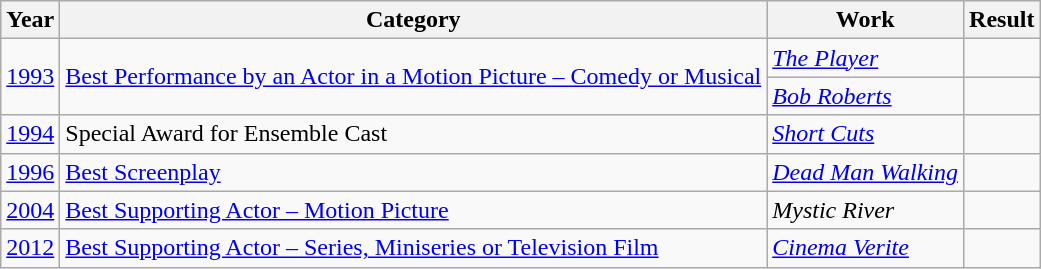<table class="wikitable sortable">
<tr>
<th>Year</th>
<th>Category</th>
<th>Work</th>
<th>Result</th>
</tr>
<tr>
<td rowspan="2"><a href='#'>1993</a></td>
<td rowspan="2"><a href='#'>Best Performance by an Actor in a Motion Picture – Comedy or Musical</a></td>
<td><em><a href='#'>The Player</a></em></td>
<td></td>
</tr>
<tr>
<td><em><a href='#'>Bob Roberts</a></em></td>
<td></td>
</tr>
<tr>
<td><a href='#'>1994</a></td>
<td>Special Award for Ensemble Cast </td>
<td><em><a href='#'>Short Cuts</a></em></td>
<td></td>
</tr>
<tr>
<td><a href='#'>1996</a></td>
<td><a href='#'>Best Screenplay</a></td>
<td><em><a href='#'>Dead Man Walking</a></em></td>
<td></td>
</tr>
<tr>
<td><a href='#'>2004</a></td>
<td><a href='#'>Best Supporting Actor – Motion Picture</a></td>
<td><em>Mystic River</em></td>
<td></td>
</tr>
<tr>
<td><a href='#'>2012</a></td>
<td><a href='#'>Best Supporting Actor – Series, Miniseries or Television Film</a></td>
<td><em><a href='#'>Cinema Verite</a></em></td>
<td></td>
</tr>
</table>
